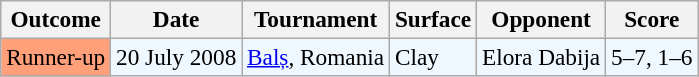<table class="sortable wikitable" style=font-size:97%>
<tr>
<th>Outcome</th>
<th>Date</th>
<th>Tournament</th>
<th>Surface</th>
<th>Opponent</th>
<th>Score</th>
</tr>
<tr style="background:#f0f8ff;">
<td bgcolor="FFA07A">Runner-up</td>
<td>20 July 2008</td>
<td><a href='#'>Balș</a>, Romania</td>
<td>Clay</td>
<td> Elora Dabija</td>
<td>5–7, 1–6</td>
</tr>
</table>
